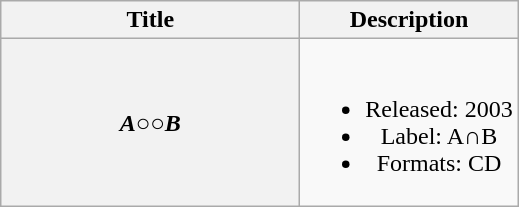<table class="wikitable plainrowheaders" style="text-align:center;">
<tr>
<th scope="col" style="width:12em;">Title</th>
<th scope="col">Description</th>
</tr>
<tr>
<th scope="row"><em>A○○B</em></th>
<td><br><ul><li>Released: 2003</li><li>Label: A∩B</li><li>Formats: CD</li></ul></td>
</tr>
</table>
